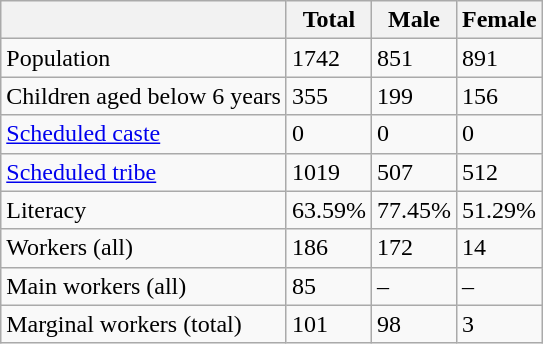<table class="wikitable sortable">
<tr>
<th></th>
<th>Total</th>
<th>Male</th>
<th>Female</th>
</tr>
<tr>
<td>Population</td>
<td>1742</td>
<td>851</td>
<td>891</td>
</tr>
<tr>
<td>Children aged below 6 years</td>
<td>355</td>
<td>199</td>
<td>156</td>
</tr>
<tr>
<td><a href='#'>Scheduled caste</a></td>
<td>0</td>
<td>0</td>
<td>0</td>
</tr>
<tr>
<td><a href='#'>Scheduled tribe</a></td>
<td>1019</td>
<td>507</td>
<td>512</td>
</tr>
<tr>
<td>Literacy</td>
<td>63.59%</td>
<td>77.45%</td>
<td>51.29%</td>
</tr>
<tr>
<td>Workers (all)</td>
<td>186</td>
<td>172</td>
<td>14</td>
</tr>
<tr>
<td>Main workers (all)</td>
<td>85</td>
<td>–</td>
<td>–</td>
</tr>
<tr>
<td>Marginal workers (total)</td>
<td>101</td>
<td>98</td>
<td>3</td>
</tr>
</table>
